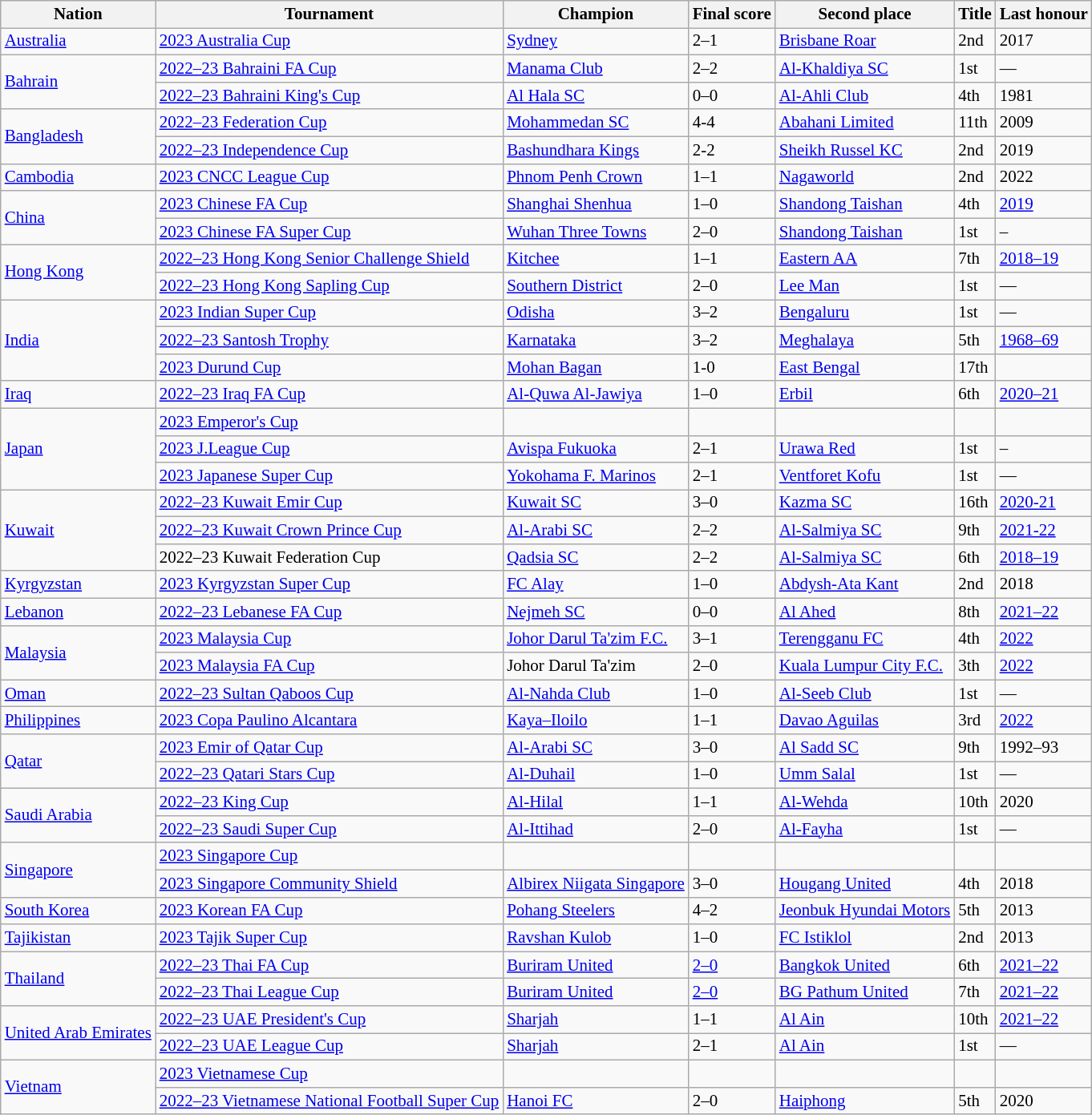<table class=wikitable style="font-size:14px">
<tr>
<th>Nation</th>
<th>Tournament</th>
<th>Champion</th>
<th>Final score</th>
<th>Second place</th>
<th data-sort-type="number">Title</th>
<th>Last honour</th>
</tr>
<tr>
<td> <a href='#'>Australia</a></td>
<td><a href='#'>2023 Australia Cup</a></td>
<td><a href='#'>Sydney</a></td>
<td>2–1</td>
<td><a href='#'>Brisbane Roar</a></td>
<td>2nd</td>
<td>2017</td>
</tr>
<tr>
<td rowspan=2> <a href='#'>Bahrain</a></td>
<td><a href='#'>2022–23 Bahraini FA Cup</a></td>
<td><a href='#'>Manama Club</a></td>
<td>2–2  </td>
<td><a href='#'>Al-Khaldiya SC</a></td>
<td>1st</td>
<td>—</td>
</tr>
<tr>
<td><a href='#'>2022–23 Bahraini King's Cup</a></td>
<td><a href='#'>Al Hala SC</a></td>
<td>0–0  </td>
<td><a href='#'>Al-Ahli Club</a></td>
<td>4th</td>
<td>1981</td>
</tr>
<tr>
<td rowspan="2"> <a href='#'>Bangladesh</a></td>
<td><a href='#'>2022–23 Federation Cup</a></td>
<td><a href='#'>Mohammedan SC</a></td>
<td>4-4  </td>
<td><a href='#'>Abahani Limited</a></td>
<td>11th</td>
<td>2009</td>
</tr>
<tr>
<td><a href='#'>2022–23 Independence Cup</a></td>
<td><a href='#'>Bashundhara Kings</a></td>
<td>2-2  </td>
<td><a href='#'>Sheikh Russel KC</a></td>
<td>2nd</td>
<td>2019</td>
</tr>
<tr>
<td rowspan=> <a href='#'>Cambodia</a></td>
<td><a href='#'>2023 CNCC League Cup</a></td>
<td><a href='#'>Phnom Penh Crown</a></td>
<td>1–1  </td>
<td><a href='#'>Nagaworld</a></td>
<td>2nd</td>
<td>2022</td>
</tr>
<tr>
<td rowspan=2> <a href='#'>China</a></td>
<td><a href='#'>2023 Chinese FA Cup</a></td>
<td><a href='#'>Shanghai Shenhua</a></td>
<td>1–0</td>
<td><a href='#'>Shandong Taishan</a></td>
<td>4th</td>
<td><a href='#'>2019</a></td>
</tr>
<tr>
<td><a href='#'>2023 Chinese FA Super Cup</a></td>
<td><a href='#'>Wuhan Three Towns</a></td>
<td>2–0</td>
<td><a href='#'>Shandong Taishan</a></td>
<td>1st</td>
<td>–</td>
</tr>
<tr>
<td rowspan=2> <a href='#'>Hong Kong</a></td>
<td><a href='#'>2022–23 Hong Kong Senior Challenge Shield</a></td>
<td><a href='#'>Kitchee</a></td>
<td>1–1  </td>
<td><a href='#'>Eastern AA</a></td>
<td>7th</td>
<td><a href='#'>2018–19</a></td>
</tr>
<tr>
<td><a href='#'>2022–23 Hong Kong Sapling Cup</a></td>
<td><a href='#'>Southern District</a></td>
<td>2–0</td>
<td><a href='#'>Lee Man</a></td>
<td>1st</td>
<td>—</td>
</tr>
<tr>
<td rowspan="3"> <a href='#'>India</a></td>
<td><a href='#'>2023 Indian Super Cup</a></td>
<td><a href='#'>Odisha</a></td>
<td>3–2</td>
<td><a href='#'>Bengaluru</a></td>
<td>1st</td>
<td>—</td>
</tr>
<tr>
<td><a href='#'>2022–23 Santosh Trophy</a></td>
<td><a href='#'>Karnataka</a></td>
<td>3–2</td>
<td><a href='#'>Meghalaya</a></td>
<td>5th</td>
<td><a href='#'>1968–69</a></td>
</tr>
<tr>
<td><a href='#'>2023 Durund Cup</a></td>
<td><a href='#'>Mohan Bagan</a></td>
<td>1-0</td>
<td><a href='#'>East Bengal</a></td>
<td>17th</td>
<td></td>
</tr>
<tr>
<td> <a href='#'>Iraq</a></td>
<td><a href='#'>2022–23 Iraq FA Cup</a></td>
<td><a href='#'>Al-Quwa Al-Jawiya</a></td>
<td>1–0</td>
<td><a href='#'>Erbil</a></td>
<td>6th</td>
<td><a href='#'>2020–21</a></td>
</tr>
<tr>
<td rowspan=3> <a href='#'>Japan</a></td>
<td><a href='#'>2023 Emperor's Cup</a></td>
<td></td>
<td></td>
<td></td>
<td></td>
<td></td>
</tr>
<tr>
<td><a href='#'>2023 J.League Cup</a></td>
<td><a href='#'>Avispa Fukuoka</a></td>
<td>2–1</td>
<td><a href='#'>Urawa Red</a></td>
<td>1st</td>
<td>–</td>
</tr>
<tr>
<td><a href='#'>2023 Japanese Super Cup</a></td>
<td><a href='#'>Yokohama F. Marinos</a></td>
<td>2–1</td>
<td><a href='#'>Ventforet Kofu</a></td>
<td>1st</td>
<td>—</td>
</tr>
<tr>
<td rowspan=3> <a href='#'>Kuwait</a></td>
<td><a href='#'>2022–23 Kuwait Emir Cup</a></td>
<td><a href='#'>Kuwait SC</a></td>
<td>3–0</td>
<td><a href='#'>Kazma SC</a></td>
<td>16th</td>
<td><a href='#'>2020-21</a></td>
</tr>
<tr>
<td><a href='#'>2022–23 Kuwait Crown Prince Cup</a></td>
<td><a href='#'>Al-Arabi SC</a></td>
<td>2–2  </td>
<td><a href='#'>Al-Salmiya SC</a></td>
<td>9th</td>
<td><a href='#'>2021-22</a></td>
</tr>
<tr>
<td>2022–23 Kuwait Federation Cup</td>
<td><a href='#'>Qadsia SC</a></td>
<td>2–2  </td>
<td><a href='#'>Al-Salmiya SC</a></td>
<td>6th</td>
<td><a href='#'>2018–19</a></td>
</tr>
<tr>
<td rowspan=> <a href='#'>Kyrgyzstan</a></td>
<td><a href='#'>2023 Kyrgyzstan Super Cup</a></td>
<td><a href='#'>FC Alay</a></td>
<td>1–0</td>
<td><a href='#'>Abdysh-Ata Kant</a></td>
<td>2nd</td>
<td>2018</td>
</tr>
<tr>
<td rowspan=> <a href='#'>Lebanon</a></td>
<td><a href='#'>2022–23 Lebanese FA Cup</a></td>
<td><a href='#'>Nejmeh SC</a></td>
<td>0–0 </td>
<td><a href='#'>Al Ahed</a></td>
<td>8th</td>
<td><a href='#'>2021–22</a></td>
</tr>
<tr>
<td rowspan=2> <a href='#'>Malaysia</a></td>
<td><a href='#'>2023 Malaysia Cup</a></td>
<td><a href='#'>Johor Darul Ta'zim F.C.</a></td>
<td>3–1</td>
<td><a href='#'>Terengganu FC</a></td>
<td>4th</td>
<td><a href='#'>2022</a></td>
</tr>
<tr>
<td><a href='#'>2023 Malaysia FA Cup</a></td>
<td>Johor Darul Ta'zim</td>
<td>2–0</td>
<td><a href='#'>Kuala Lumpur City F.C.</a></td>
<td>3th</td>
<td><a href='#'>2022</a></td>
</tr>
<tr>
<td rowspan=> <a href='#'>Oman</a></td>
<td><a href='#'>2022–23 Sultan Qaboos Cup</a></td>
<td><a href='#'>Al-Nahda Club</a></td>
<td>1–0</td>
<td><a href='#'>Al-Seeb Club</a></td>
<td>1st</td>
<td>—</td>
</tr>
<tr>
<td> <a href='#'>Philippines</a></td>
<td><a href='#'>2023 Copa Paulino Alcantara</a></td>
<td><a href='#'>Kaya–Iloilo</a></td>
<td>1–1  </td>
<td><a href='#'>Davao Aguilas</a></td>
<td>3rd</td>
<td><a href='#'>2022</a></td>
</tr>
<tr>
<td rowspan=2> <a href='#'>Qatar</a></td>
<td><a href='#'>2023 Emir of Qatar Cup</a></td>
<td><a href='#'>Al-Arabi SC</a></td>
<td>3–0</td>
<td><a href='#'>Al Sadd SC</a></td>
<td>9th</td>
<td>1992–93</td>
</tr>
<tr>
<td><a href='#'>2022–23 Qatari Stars Cup</a></td>
<td><a href='#'>Al-Duhail</a></td>
<td>1–0</td>
<td><a href='#'>Umm Salal</a></td>
<td>1st</td>
<td>—</td>
</tr>
<tr>
<td rowspan=2> <a href='#'>Saudi Arabia</a></td>
<td><a href='#'>2022–23 King Cup</a></td>
<td><a href='#'>Al-Hilal</a></td>
<td>1–1  </td>
<td><a href='#'>Al-Wehda</a></td>
<td>10th</td>
<td>2020</td>
</tr>
<tr>
<td><a href='#'>2022–23 Saudi Super Cup</a></td>
<td><a href='#'>Al-Ittihad</a></td>
<td>2–0</td>
<td><a href='#'>Al-Fayha</a></td>
<td>1st</td>
<td>—</td>
</tr>
<tr>
<td rowspan=2> <a href='#'>Singapore</a></td>
<td><a href='#'>2023 Singapore Cup</a></td>
<td></td>
<td></td>
<td></td>
<td></td>
<td></td>
</tr>
<tr>
<td><a href='#'>2023 Singapore Community Shield</a></td>
<td><a href='#'>Albirex Niigata Singapore</a></td>
<td>3–0</td>
<td><a href='#'>Hougang United</a></td>
<td>4th</td>
<td>2018</td>
</tr>
<tr>
<td rowspan=> <a href='#'>South Korea</a></td>
<td><a href='#'>2023 Korean FA Cup</a></td>
<td><a href='#'>Pohang Steelers</a></td>
<td>4–2</td>
<td><a href='#'>Jeonbuk Hyundai Motors</a></td>
<td>5th</td>
<td>2013</td>
</tr>
<tr>
<td rowspan=> <a href='#'>Tajikistan</a></td>
<td><a href='#'>2023 Tajik Super Cup</a></td>
<td><a href='#'>Ravshan Kulob</a></td>
<td>1–0</td>
<td><a href='#'>FC Istiklol</a></td>
<td>2nd</td>
<td>2013</td>
</tr>
<tr>
<td rowspan=2> <a href='#'>Thailand</a></td>
<td><a href='#'>2022–23 Thai FA Cup</a></td>
<td><a href='#'>Buriram United</a></td>
<td><a href='#'>2–0</a></td>
<td><a href='#'>Bangkok United</a></td>
<td>6th</td>
<td><a href='#'>2021–22</a></td>
</tr>
<tr>
<td><a href='#'>2022–23 Thai League Cup</a></td>
<td><a href='#'>Buriram United</a></td>
<td><a href='#'>2–0</a></td>
<td><a href='#'>BG Pathum United</a></td>
<td>7th</td>
<td><a href='#'>2021–22</a></td>
</tr>
<tr>
<td rowspan=2> <a href='#'>United Arab Emirates</a></td>
<td><a href='#'>2022–23 UAE President's Cup</a></td>
<td><a href='#'>Sharjah</a></td>
<td>1–1 </td>
<td><a href='#'>Al Ain</a></td>
<td>10th</td>
<td><a href='#'>2021–22</a></td>
</tr>
<tr>
<td><a href='#'>2022–23 UAE League Cup</a></td>
<td><a href='#'>Sharjah</a></td>
<td>2–1</td>
<td><a href='#'>Al Ain</a></td>
<td>1st</td>
<td>—</td>
</tr>
<tr>
<td rowspan=2> <a href='#'>Vietnam</a></td>
<td><a href='#'>2023 Vietnamese Cup</a></td>
<td></td>
<td></td>
<td></td>
<td></td>
<td></td>
</tr>
<tr>
<td><a href='#'>2022–23 Vietnamese National Football Super Cup</a></td>
<td><a href='#'>Hanoi FC</a></td>
<td>2–0</td>
<td><a href='#'>Haiphong</a></td>
<td>5th</td>
<td>2020</td>
</tr>
</table>
